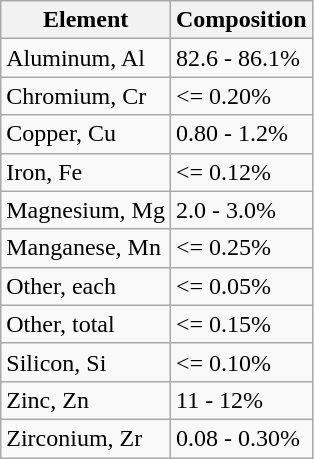<table class="wikitable">
<tr>
<th>Element</th>
<th>Composition</th>
</tr>
<tr>
<td>Aluminum, Al</td>
<td>82.6 - 86.1%</td>
</tr>
<tr>
<td>Chromium, Cr</td>
<td><= 0.20%</td>
</tr>
<tr>
<td>Copper, Cu</td>
<td>0.80 - 1.2%</td>
</tr>
<tr>
<td>Iron, Fe</td>
<td><= 0.12%</td>
</tr>
<tr>
<td>Magnesium, Mg</td>
<td>2.0 - 3.0%</td>
</tr>
<tr>
<td>Manganese, Mn</td>
<td><= 0.25%</td>
</tr>
<tr>
<td>Other, each</td>
<td><= 0.05%</td>
</tr>
<tr>
<td>Other, total</td>
<td><= 0.15%</td>
</tr>
<tr>
<td>Silicon, Si</td>
<td><= 0.10%</td>
</tr>
<tr>
<td>Zinc, Zn</td>
<td>11 - 12%</td>
</tr>
<tr>
<td>Zirconium, Zr</td>
<td>0.08 - 0.30%</td>
</tr>
</table>
